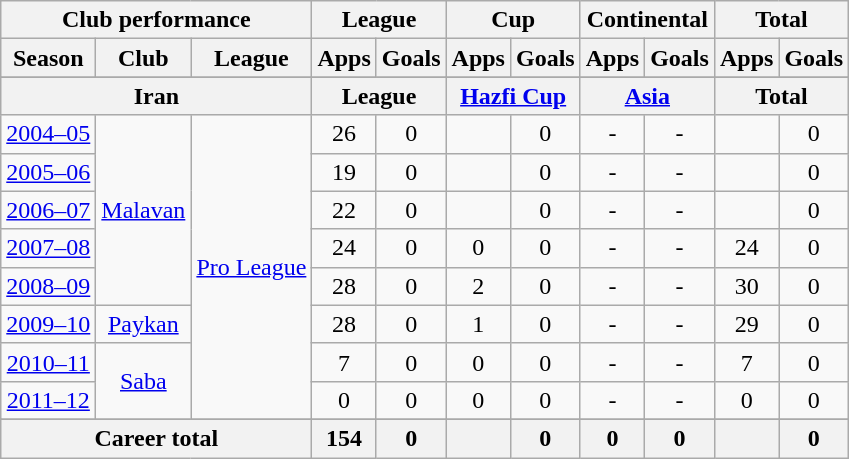<table class="wikitable" style="text-align:center">
<tr>
<th colspan=3>Club performance</th>
<th colspan=2>League</th>
<th colspan=2>Cup</th>
<th colspan=2>Continental</th>
<th colspan=2>Total</th>
</tr>
<tr>
<th>Season</th>
<th>Club</th>
<th>League</th>
<th>Apps</th>
<th>Goals</th>
<th>Apps</th>
<th>Goals</th>
<th>Apps</th>
<th>Goals</th>
<th>Apps</th>
<th>Goals</th>
</tr>
<tr>
</tr>
<tr>
<th colspan=3>Iran</th>
<th colspan=2>League</th>
<th colspan=2><a href='#'>Hazfi Cup</a></th>
<th colspan=2><a href='#'>Asia</a></th>
<th colspan=2>Total</th>
</tr>
<tr>
<td><a href='#'>2004–05</a></td>
<td rowspan="5"><a href='#'>Malavan</a></td>
<td rowspan="8"><a href='#'>Pro League</a></td>
<td>26</td>
<td>0</td>
<td></td>
<td>0</td>
<td>-</td>
<td>-</td>
<td></td>
<td>0</td>
</tr>
<tr>
<td><a href='#'>2005–06</a></td>
<td>19</td>
<td>0</td>
<td></td>
<td>0</td>
<td>-</td>
<td>-</td>
<td></td>
<td>0</td>
</tr>
<tr>
<td><a href='#'>2006–07</a></td>
<td>22</td>
<td>0</td>
<td></td>
<td>0</td>
<td>-</td>
<td>-</td>
<td></td>
<td>0</td>
</tr>
<tr>
<td><a href='#'>2007–08</a></td>
<td>24</td>
<td>0</td>
<td>0</td>
<td>0</td>
<td>-</td>
<td>-</td>
<td>24</td>
<td>0</td>
</tr>
<tr>
<td><a href='#'>2008–09</a></td>
<td>28</td>
<td>0</td>
<td>2</td>
<td>0</td>
<td>-</td>
<td>-</td>
<td>30</td>
<td>0</td>
</tr>
<tr>
<td><a href='#'>2009–10</a></td>
<td rowspan="1"><a href='#'>Paykan</a></td>
<td>28</td>
<td>0</td>
<td>1</td>
<td>0</td>
<td>-</td>
<td>-</td>
<td>29</td>
<td>0</td>
</tr>
<tr>
<td><a href='#'>2010–11</a></td>
<td rowspan="2"><a href='#'>Saba</a></td>
<td>7</td>
<td>0</td>
<td>0</td>
<td>0</td>
<td>-</td>
<td>-</td>
<td>7</td>
<td>0</td>
</tr>
<tr>
<td><a href='#'>2011–12</a></td>
<td>0</td>
<td>0</td>
<td>0</td>
<td>0</td>
<td>-</td>
<td>-</td>
<td>0</td>
<td>0</td>
</tr>
<tr>
</tr>
<tr>
<th colspan=3>Career total</th>
<th>154</th>
<th>0</th>
<th></th>
<th>0</th>
<th>0</th>
<th>0</th>
<th></th>
<th>0</th>
</tr>
</table>
